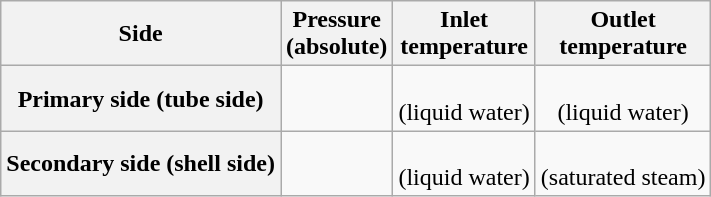<table class="wikitable">
<tr>
<th>Side</th>
<th>Pressure<br>(absolute)</th>
<th>Inlet<br>temperature</th>
<th>Outlet<br>temperature</th>
</tr>
<tr>
<th>Primary side (tube side)</th>
<td style="text-align:center;"></td>
<td style="text-align:center;"><br>(liquid water)</td>
<td style="text-align:center;"><br>(liquid water)</td>
</tr>
<tr>
<th>Secondary side (shell side)</th>
<td style="text-align:center;"></td>
<td style="text-align:center;"><br>(liquid water)</td>
<td style="text-align:center;"><br>(saturated steam)</td>
</tr>
</table>
